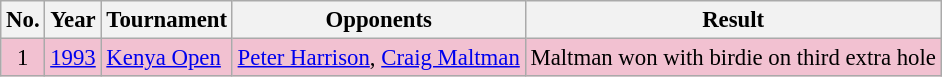<table class="wikitable" style="font-size:95%;">
<tr>
<th>No.</th>
<th>Year</th>
<th>Tournament</th>
<th>Opponents</th>
<th>Result</th>
</tr>
<tr style="background:#F2C1D1;">
<td align=center>1</td>
<td><a href='#'>1993</a></td>
<td><a href='#'>Kenya Open</a></td>
<td> <a href='#'>Peter Harrison</a>,  <a href='#'>Craig Maltman</a></td>
<td>Maltman won with birdie on third extra hole</td>
</tr>
</table>
